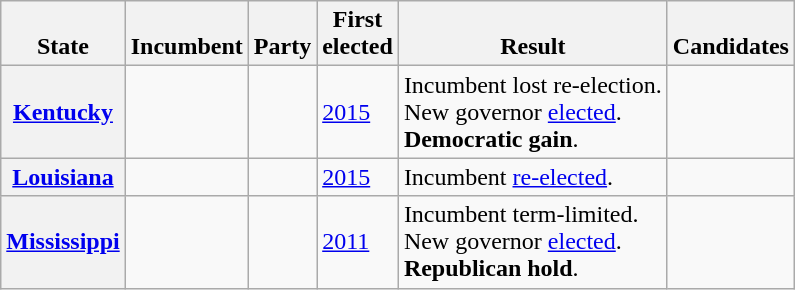<table class="wikitable sortable">
<tr valign=bottom>
<th>State</th>
<th>Incumbent</th>
<th>Party</th>
<th>First<br>elected</th>
<th>Result</th>
<th>Candidates</th>
</tr>
<tr>
<th><a href='#'>Kentucky</a></th>
<td></td>
<td></td>
<td><a href='#'>2015</a></td>
<td>Incumbent lost re-election.<br>New governor <a href='#'>elected</a>.<br><strong>Democratic gain</strong>.</td>
<td nowrap></td>
</tr>
<tr>
<th><a href='#'>Louisiana</a></th>
<td></td>
<td></td>
<td><a href='#'>2015</a></td>
<td>Incumbent <a href='#'>re-elected</a>.</td>
<td nowrap></td>
</tr>
<tr>
<th><a href='#'>Mississippi</a></th>
<td></td>
<td></td>
<td><a href='#'>2011</a></td>
<td>Incumbent term-limited.<br>New governor <a href='#'>elected</a>.<br><strong>Republican hold</strong>.</td>
<td nowrap></td>
</tr>
</table>
